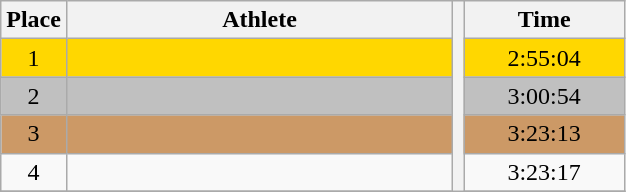<table class="wikitable" style="text-align:center">
<tr>
<th>Place</th>
<th width=250>Athlete</th>
<th rowspan=27></th>
<th width=100>Time</th>
</tr>
<tr bgcolor=gold>
<td>1</td>
<td align=left></td>
<td>2:55:04</td>
</tr>
<tr bgcolor=silver>
<td>2</td>
<td align=left></td>
<td>3:00:54</td>
</tr>
<tr bgcolor=cc9966>
<td>3</td>
<td align=left></td>
<td>3:23:13</td>
</tr>
<tr>
<td>4</td>
<td align=left></td>
<td>3:23:17</td>
</tr>
<tr>
</tr>
</table>
